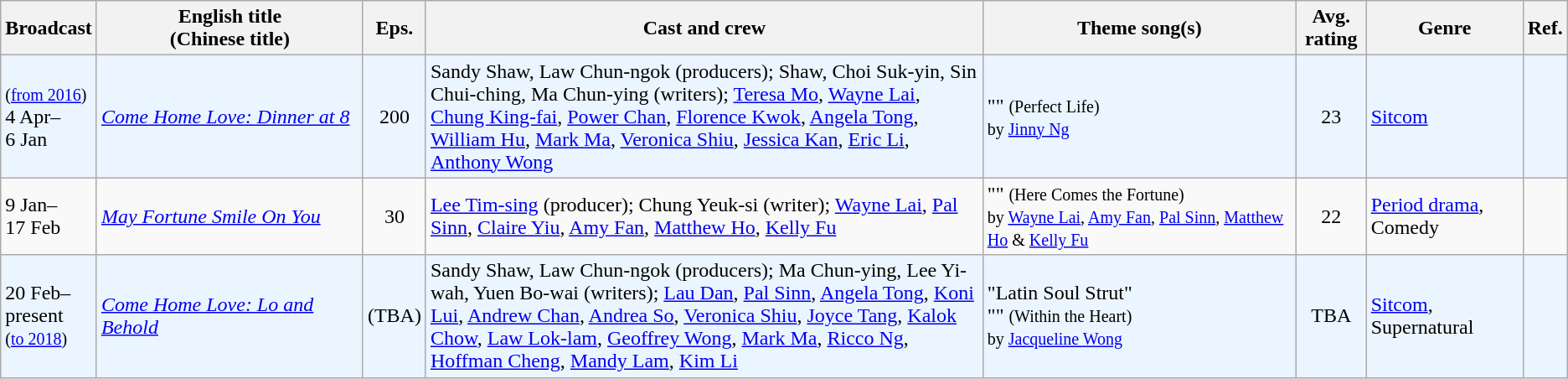<table class="wikitable sortable">
<tr>
<th>Broadcast</th>
<th style="width:17%;">English title <br> (Chinese title)</th>
<th>Eps.</th>
<th>Cast and crew</th>
<th style="width:20%;">Theme song(s)</th>
<th>Avg. rating</th>
<th style="width:10%;">Genre</th>
<th>Ref.</th>
</tr>
<tr style="background:#ebf5ff;">
<td><small>(<a href='#'>from 2016</a>)</small><br>4 Apr–<br>6 Jan</td>
<td><em><a href='#'>Come Home Love: Dinner at 8</a></em><br></td>
<td style="text-align:center;">200</td>
<td>Sandy Shaw, Law Chun-ngok (producers); Shaw, Choi Suk-yin, Sin Chui-ching, Ma Chun-ying (writers); <a href='#'>Teresa Mo</a>, <a href='#'>Wayne Lai</a>, <a href='#'>Chung King-fai</a>, <a href='#'>Power Chan</a>, <a href='#'>Florence Kwok</a>, <a href='#'>Angela Tong</a>, <a href='#'>William Hu</a>, <a href='#'>Mark Ma</a>, <a href='#'>Veronica Shiu</a>, <a href='#'>Jessica Kan</a>, <a href='#'>Eric Li</a>, <a href='#'>Anthony Wong</a></td>
<td>"" <small>(Perfect Life)</small><br><small>by <a href='#'>Jinny Ng</a></small></td>
<td style="text-align:center;">23</td>
<td><a href='#'>Sitcom</a></td>
<td style="text-align:center;"></td>
</tr>
<tr>
<td>9 Jan–<br>17 Feb</td>
<td><em><a href='#'>May Fortune Smile On You</a></em><br></td>
<td style="text-align:center;">30</td>
<td><a href='#'>Lee Tim-sing</a> (producer); Chung Yeuk-si (writer); <a href='#'>Wayne Lai</a>, <a href='#'>Pal Sinn</a>, <a href='#'>Claire Yiu</a>, <a href='#'>Amy Fan</a>, <a href='#'>Matthew Ho</a>, <a href='#'>Kelly Fu</a></td>
<td>"" <small>(Here Comes the Fortune)</small><br><small>by <a href='#'>Wayne Lai</a>, <a href='#'>Amy Fan</a>, <a href='#'>Pal Sinn</a>, <a href='#'>Matthew Ho</a> & <a href='#'>Kelly Fu</a></small></td>
<td style="text-align:center;">22</td>
<td><a href='#'>Period drama</a>, Comedy</td>
<td style="text-align:center;"></td>
</tr>
<tr style="background:#ebf5ff;">
<td>20 Feb–<br>present <br><small>(<a href='#'>to 2018</a>)</small></td>
<td><em><a href='#'>Come Home Love: Lo and Behold</a></em><br></td>
<td style="text-align:center;">(TBA)</td>
<td>Sandy Shaw, Law Chun-ngok (producers); Ma Chun-ying, Lee Yi-wah, Yuen Bo-wai (writers); <a href='#'>Lau Dan</a>, <a href='#'>Pal Sinn</a>, <a href='#'>Angela Tong</a>, <a href='#'>Koni Lui</a>, <a href='#'>Andrew Chan</a>, <a href='#'>Andrea So</a>, <a href='#'>Veronica Shiu</a>, <a href='#'>Joyce Tang</a>, <a href='#'>Kalok Chow</a>, <a href='#'>Law Lok-lam</a>, <a href='#'>Geoffrey Wong</a>, <a href='#'>Mark Ma</a>, <a href='#'>Ricco Ng</a>, <a href='#'>Hoffman Cheng</a>, <a href='#'>Mandy Lam</a>, <a href='#'>Kim Li</a></td>
<td>"Latin Soul Strut"<br>"" <small>(Within the Heart)</small><br><small>by <a href='#'>Jacqueline Wong</a></small></td>
<td style="text-align:center;">TBA</td>
<td><a href='#'>Sitcom</a>, Supernatural</td>
<td style="text-align:center;"></td>
</tr>
</table>
